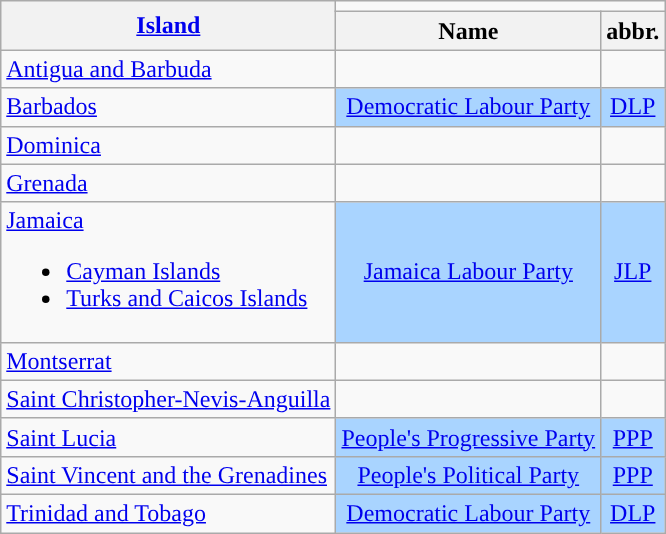<table class="wikitable" style="text-align:center">
<tr>
<th rowspan="2"><a href='#'>Island</a></th>
<td colspan="2"><strong></strong></td>
</tr>
<tr>
<th>Name</th>
<th>abbr.</th>
</tr>
<tr>
<td align="left"> <a href='#'>Antigua and Barbuda</a></td>
<td></td>
<td></td>
</tr>
<tr>
<td align="left"> <a href='#'>Barbados</a></td>
<td bgcolor="#a9d4ff"><a href='#'>Democratic Labour Party</a></td>
<td bgcolor="#a9d4ff"><a href='#'>DLP</a></td>
</tr>
<tr>
<td align="left"> <a href='#'>Dominica</a></td>
<td></td>
<td></td>
</tr>
<tr>
<td align="left"> <a href='#'>Grenada</a></td>
<td></td>
<td></td>
</tr>
<tr>
<td align="left"> <a href='#'>Jamaica</a><br><ul><li> <a href='#'>Cayman Islands</a></li><li> <a href='#'>Turks and Caicos Islands</a></li></ul></td>
<td bgcolor="#a9d4ff"><a href='#'>Jamaica Labour Party</a></td>
<td bgcolor="#a9d4ff"><a href='#'>JLP</a></td>
</tr>
<tr>
<td align="left"> <a href='#'>Montserrat</a></td>
<td></td>
<td></td>
</tr>
<tr>
<td align="left"> <a href='#'>Saint Christopher-Nevis-Anguilla</a></td>
<td></td>
<td></td>
</tr>
<tr>
<td align="left"> <a href='#'>Saint Lucia</a></td>
<td bgcolor="#a9d4ff"><a href='#'>People's Progressive Party</a></td>
<td bgcolor="#a9d4ff"><a href='#'>PPP</a></td>
</tr>
<tr>
<td align="left"> <a href='#'>Saint Vincent and the Grenadines</a></td>
<td bgcolor="#a9d4ff"><a href='#'>People's Political Party</a></td>
<td bgcolor="#a9d4ff"><a href='#'>PPP</a></td>
</tr>
<tr>
<td align="left"> <a href='#'>Trinidad and Tobago</a></td>
<td bgcolor="#a9d4ff"><a href='#'>Democratic Labour Party</a></td>
<td bgcolor="#a9d4ff"><a href='#'>DLP</a></td>
</tr>
</table>
